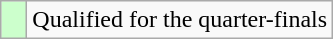<table class="wikitable">
<tr>
<td width=10px bgcolor="#ccffcc"></td>
<td>Qualified for the quarter-finals</td>
</tr>
</table>
